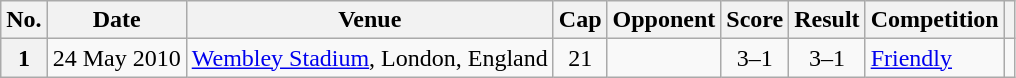<table class="wikitable plainrowheaders">
<tr>
<th scope=col>No.</th>
<th scope=col data-sort-type=date>Date</th>
<th scope=col>Venue</th>
<th scope=col>Cap</th>
<th scope=col>Opponent</th>
<th scope=col>Score</th>
<th scope=col>Result</th>
<th scope=col>Competition</th>
<th scope=col></th>
</tr>
<tr>
<th scope=row style="text-align: center;">1</th>
<td>24 May 2010</td>
<td><a href='#'>Wembley Stadium</a>, London, England</td>
<td align=center>21</td>
<td></td>
<td align=center>3–1</td>
<td align=center>3–1</td>
<td><a href='#'>Friendly</a></td>
<td></td>
</tr>
</table>
